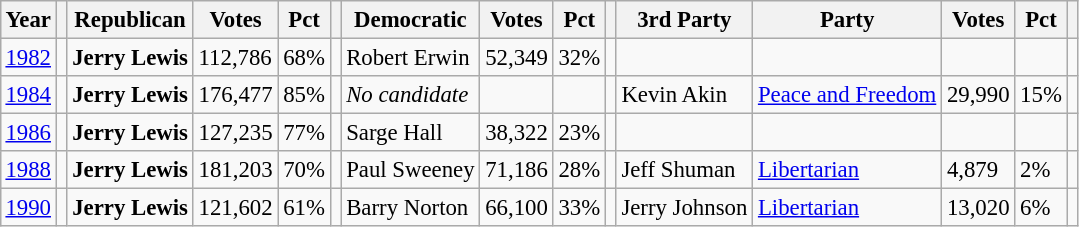<table class="wikitable" style="margin:0.5em ; font-size:95%">
<tr>
<th>Year</th>
<th></th>
<th>Republican</th>
<th>Votes</th>
<th>Pct</th>
<th></th>
<th>Democratic</th>
<th>Votes</th>
<th>Pct</th>
<th></th>
<th>3rd Party</th>
<th>Party</th>
<th>Votes</th>
<th>Pct</th>
<th></th>
</tr>
<tr>
<td><a href='#'>1982</a></td>
<td></td>
<td><strong>Jerry Lewis</strong></td>
<td>112,786</td>
<td>68%</td>
<td></td>
<td>Robert Erwin</td>
<td>52,349</td>
<td>32%</td>
<td></td>
<td></td>
<td></td>
<td></td>
<td></td>
<td></td>
</tr>
<tr>
<td><a href='#'>1984</a></td>
<td></td>
<td><strong>Jerry Lewis</strong></td>
<td>176,477</td>
<td>85%</td>
<td></td>
<td><em>No candidate</em></td>
<td></td>
<td></td>
<td></td>
<td>Kevin Akin</td>
<td><a href='#'>Peace and Freedom</a></td>
<td>29,990</td>
<td>15%</td>
<td></td>
</tr>
<tr>
<td><a href='#'>1986</a></td>
<td></td>
<td><strong>Jerry Lewis</strong></td>
<td>127,235</td>
<td>77%</td>
<td></td>
<td>Sarge Hall</td>
<td>38,322</td>
<td>23%</td>
<td></td>
<td></td>
<td></td>
<td></td>
<td></td>
<td></td>
</tr>
<tr>
<td><a href='#'>1988</a></td>
<td></td>
<td><strong>Jerry Lewis</strong></td>
<td>181,203</td>
<td>70%</td>
<td></td>
<td>Paul Sweeney</td>
<td>71,186</td>
<td>28%</td>
<td></td>
<td>Jeff Shuman</td>
<td><a href='#'>Libertarian</a></td>
<td>4,879</td>
<td>2%</td>
<td></td>
</tr>
<tr>
<td><a href='#'>1990</a></td>
<td></td>
<td><strong>Jerry Lewis</strong></td>
<td>121,602</td>
<td>61%</td>
<td></td>
<td>Barry Norton</td>
<td>66,100</td>
<td>33%</td>
<td></td>
<td>Jerry Johnson</td>
<td><a href='#'>Libertarian</a></td>
<td>13,020</td>
<td>6%</td>
<td></td>
</tr>
</table>
